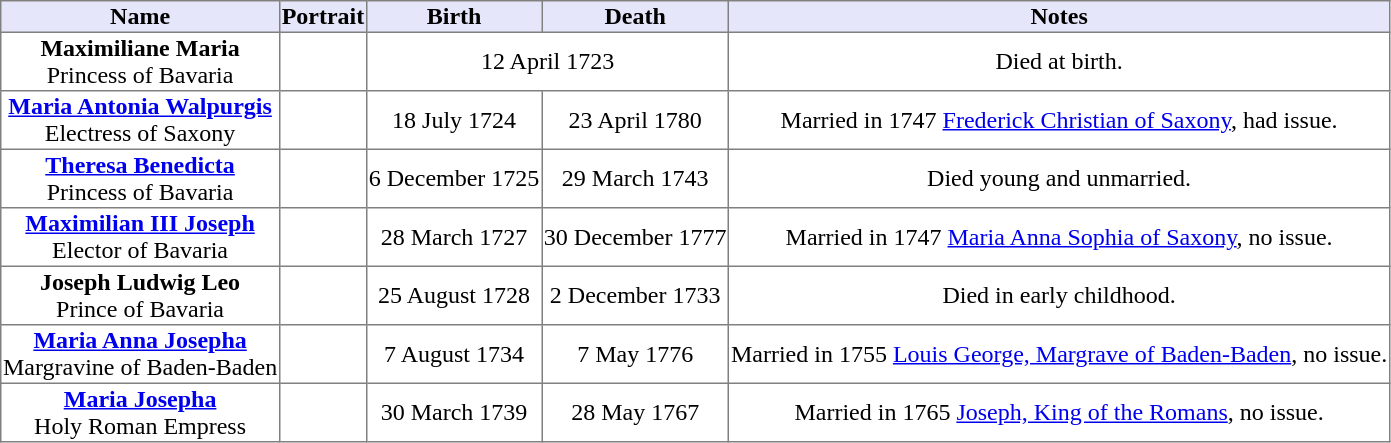<table border=1 style="border-collapse: collapse;">
<tr bgcolor=Lavender>
<th>Name</th>
<th>Portrait</th>
<th>Birth</th>
<th>Death</th>
<th>Notes</th>
</tr>
<tr>
<td align=center><strong>Maximiliane Maria</strong><br>Princess of Bavaria</td>
<td align=center></td>
<td align="center" colspan="2">12 April 1723</td>
<td align=center>Died at birth.</td>
</tr>
<tr>
<td align=center><strong><a href='#'>Maria Antonia Walpurgis</a></strong><br>Electress of Saxony</td>
<td align=center></td>
<td align=center>18 July 1724</td>
<td align=center>23 April 1780</td>
<td align=center>Married in 1747 <a href='#'>Frederick Christian of Saxony</a>, had issue.</td>
</tr>
<tr>
<td align=center><strong><a href='#'>Theresa Benedicta</a></strong><br>Princess of Bavaria</td>
<td align=center></td>
<td align=center>6 December 1725</td>
<td align=center>29 March 1743</td>
<td align=center>Died young and unmarried.</td>
</tr>
<tr>
<td align=center><strong><a href='#'>Maximilian III Joseph</a></strong><br>Elector of Bavaria</td>
<td align=center></td>
<td align=center>28 March 1727</td>
<td align=center>30 December 1777</td>
<td align=center>Married in 1747 <a href='#'>Maria Anna Sophia of Saxony</a>, no issue.</td>
</tr>
<tr>
<td align=center><strong>Joseph Ludwig Leo</strong><br>Prince of Bavaria</td>
<td align=center></td>
<td align=center>25 August 1728</td>
<td align=center>2 December 1733</td>
<td align=center>Died in early childhood.</td>
</tr>
<tr>
<td align=center><strong><a href='#'>Maria Anna Josepha</a></strong><br>Margravine of Baden-Baden</td>
<td align=center></td>
<td align=center>7 August 1734</td>
<td align=center>7 May 1776</td>
<td align=center>Married in 1755 <a href='#'>Louis George, Margrave of Baden-Baden</a>, no issue.</td>
</tr>
<tr>
<td align=center><strong><a href='#'>Maria Josepha</a></strong><br>Holy Roman Empress</td>
<td align=center></td>
<td align=center>30 March 1739</td>
<td align=center>28 May 1767</td>
<td align=center>Married in 1765 <a href='#'>Joseph, King of the Romans</a>, no issue.</td>
</tr>
</table>
